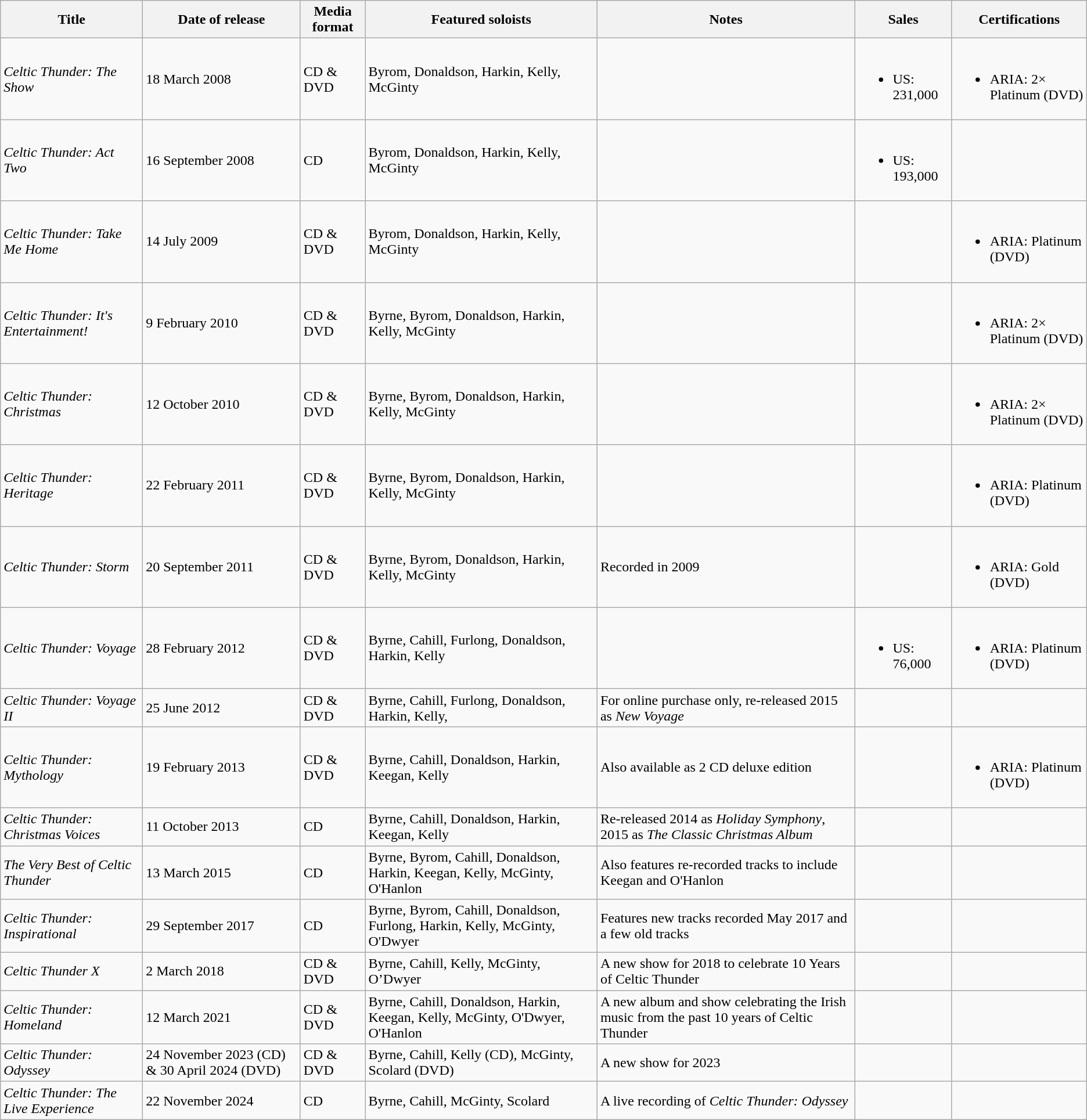<table class="wikitable">
<tr>
<th>Title</th>
<th>Date of release</th>
<th>Media format</th>
<th>Featured soloists</th>
<th>Notes</th>
<th>Sales</th>
<th>Certifications</th>
</tr>
<tr>
<td><em>Celtic Thunder: The Show</em></td>
<td>18 March 2008</td>
<td>CD & DVD</td>
<td>Byrom, Donaldson, Harkin, Kelly, McGinty</td>
<td></td>
<td><br><ul><li>US: 231,000</li></ul></td>
<td><br><ul><li>ARIA: 2× Platinum (DVD)</li></ul></td>
</tr>
<tr>
<td><em>Celtic Thunder: Act Two</em></td>
<td>16 September 2008</td>
<td>CD</td>
<td>Byrom, Donaldson, Harkin, Kelly, McGinty</td>
<td></td>
<td><br><ul><li>US: 193,000</li></ul></td>
<td></td>
</tr>
<tr>
<td><em>Celtic Thunder: Take Me Home</em></td>
<td>14 July 2009</td>
<td>CD & DVD</td>
<td>Byrom, Donaldson, Harkin, Kelly, McGinty</td>
<td></td>
<td></td>
<td><br><ul><li>ARIA: Platinum (DVD)</li></ul></td>
</tr>
<tr>
<td><em>Celtic Thunder: It's Entertainment!</em></td>
<td>9 February 2010</td>
<td>CD & DVD</td>
<td>Byrne, Byrom, Donaldson, Harkin, Kelly, McGinty</td>
<td></td>
<td></td>
<td><br><ul><li>ARIA: 2× Platinum (DVD)</li></ul></td>
</tr>
<tr>
<td><em>Celtic Thunder: Christmas</em></td>
<td>12 October 2010</td>
<td>CD & DVD</td>
<td>Byrne, Byrom, Donaldson, Harkin, Kelly, McGinty</td>
<td></td>
<td></td>
<td><br><ul><li>ARIA: 2× Platinum (DVD)</li></ul></td>
</tr>
<tr>
<td><em>Celtic Thunder: Heritage</em></td>
<td>22 February 2011</td>
<td>CD & DVD</td>
<td>Byrne, Byrom, Donaldson, Harkin, Kelly, McGinty</td>
<td></td>
<td></td>
<td><br><ul><li>ARIA: Platinum (DVD)</li></ul></td>
</tr>
<tr>
<td><em>Celtic Thunder: Storm</em></td>
<td>20 September 2011</td>
<td>CD & DVD</td>
<td>Byrne, Byrom, Donaldson, Harkin, Kelly, McGinty</td>
<td>Recorded in 2009</td>
<td></td>
<td><br><ul><li>ARIA: Gold (DVD)</li></ul></td>
</tr>
<tr>
<td><em>Celtic Thunder: Voyage</em></td>
<td>28 February 2012</td>
<td>CD & DVD</td>
<td>Byrne, Cahill, Furlong, Donaldson, Harkin, Kelly</td>
<td></td>
<td><br><ul><li>US: 76,000</li></ul></td>
<td><br><ul><li>ARIA: Platinum (DVD)</li></ul></td>
</tr>
<tr>
<td><em>Celtic Thunder: Voyage II</em></td>
<td>25 June 2012</td>
<td>CD & DVD</td>
<td>Byrne, Cahill, Furlong, Donaldson, Harkin, Kelly,</td>
<td>For online purchase only, re-released 2015 as <em>New Voyage</em></td>
<td></td>
<td></td>
</tr>
<tr>
<td><em>Celtic Thunder: Mythology</em></td>
<td>19 February 2013</td>
<td>CD & DVD</td>
<td>Byrne, Cahill, Donaldson, Harkin, Keegan, Kelly</td>
<td>Also available as 2 CD deluxe edition</td>
<td></td>
<td><br><ul><li>ARIA: Platinum (DVD)</li></ul></td>
</tr>
<tr>
<td><em>Celtic Thunder: Christmas Voices</em></td>
<td>11 October 2013</td>
<td>CD</td>
<td>Byrne, Cahill, Donaldson, Harkin, Keegan, Kelly</td>
<td>Re-released 2014 as <em>Holiday Symphony</em>, 2015 as <em>The Classic Christmas Album</em></td>
<td></td>
<td></td>
</tr>
<tr>
<td><em>The Very Best of Celtic Thunder</em></td>
<td>13 March 2015</td>
<td>CD</td>
<td>Byrne, Byrom, Cahill, Donaldson, Harkin, Keegan, Kelly, McGinty, O'Hanlon</td>
<td>Also features re-recorded tracks to include Keegan and O'Hanlon</td>
<td></td>
<td></td>
</tr>
<tr>
<td><em>Celtic Thunder: Inspirational</em></td>
<td>29 September 2017</td>
<td>CD</td>
<td>Byrne, Byrom, Cahill, Donaldson, Furlong, Harkin, Kelly, McGinty, O'Dwyer</td>
<td>Features new tracks recorded May 2017 and a few old tracks</td>
<td></td>
<td></td>
</tr>
<tr>
<td><em>Celtic Thunder X</em></td>
<td>2 March 2018</td>
<td>CD & DVD</td>
<td>Byrne, Cahill, Kelly, McGinty, O’Dwyer</td>
<td>A new show for 2018 to celebrate 10 Years of Celtic Thunder</td>
<td></td>
<td></td>
</tr>
<tr>
<td><em>Celtic Thunder: Homeland</em></td>
<td>12 March 2021</td>
<td>CD & DVD</td>
<td>Byrne, Cahill, Donaldson, Harkin, Keegan, Kelly, McGinty, O'Dwyer, O'Hanlon</td>
<td>A new album and show celebrating the Irish music from the past 10 years of Celtic Thunder</td>
<td></td>
<td></td>
</tr>
<tr>
<td><em>Celtic Thunder: Odyssey</em></td>
<td>24 November 2023 (CD) & 30 April 2024 (DVD)</td>
<td>CD & DVD</td>
<td>Byrne, Cahill, Kelly (CD), McGinty, Scolard (DVD)</td>
<td>A new show for 2023</td>
<td></td>
<td></td>
</tr>
<tr>
<td><em>Celtic Thunder: The Live Experience</em></td>
<td>22 November 2024</td>
<td>CD</td>
<td>Byrne, Cahill, McGinty, Scolard</td>
<td>A live recording of <em>Celtic Thunder: Odyssey</em></td>
<td></td>
<td></td>
</tr>
</table>
